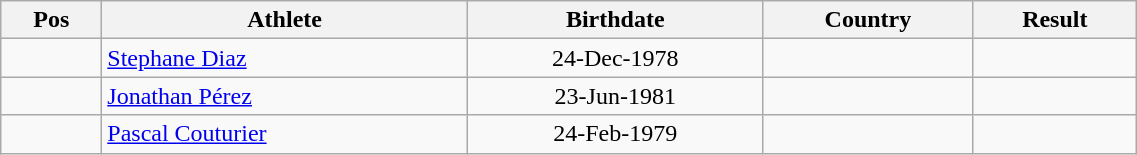<table class="wikitable"  style="text-align:center; width:60%;">
<tr>
<th>Pos</th>
<th>Athlete</th>
<th>Birthdate</th>
<th>Country</th>
<th>Result</th>
</tr>
<tr>
<td align=center></td>
<td align=left><a href='#'>Stephane Diaz</a></td>
<td>24-Dec-1978</td>
<td align=left></td>
<td></td>
</tr>
<tr>
<td align=center></td>
<td align=left><a href='#'>Jonathan Pérez</a></td>
<td>23-Jun-1981</td>
<td align=left></td>
<td></td>
</tr>
<tr>
<td align=center></td>
<td align=left><a href='#'>Pascal Couturier</a></td>
<td>24-Feb-1979</td>
<td align=left></td>
<td></td>
</tr>
</table>
